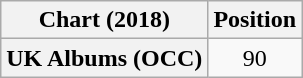<table class="wikitable plainrowheaders" style="text-align:center">
<tr>
<th scope="col">Chart (2018)</th>
<th scope="col">Position</th>
</tr>
<tr>
<th scope="row">UK Albums (OCC)</th>
<td>90</td>
</tr>
</table>
